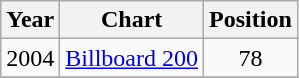<table class="wikitable">
<tr>
<th>Year</th>
<th>Chart</th>
<th>Position</th>
</tr>
<tr>
<td>2004</td>
<td><a href='#'>Billboard 200</a></td>
<td align="center">78</td>
</tr>
<tr>
</tr>
</table>
